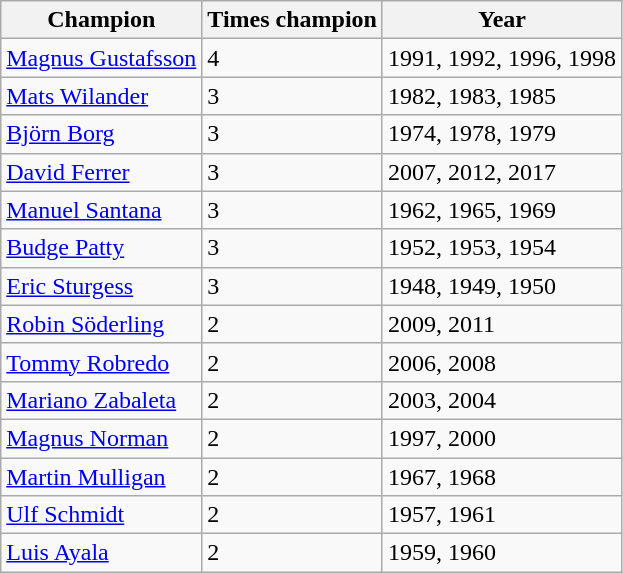<table class="wikitable">
<tr>
<th>Champion</th>
<th>Times champion</th>
<th>Year</th>
</tr>
<tr>
<td> <a href='#'>Magnus Gustafsson</a></td>
<td>4</td>
<td>1991, 1992, 1996, 1998</td>
</tr>
<tr>
<td> <a href='#'>Mats Wilander</a></td>
<td>3</td>
<td>1982, 1983, 1985</td>
</tr>
<tr>
<td> <a href='#'>Björn Borg</a></td>
<td>3</td>
<td>1974, 1978, 1979</td>
</tr>
<tr>
<td> <a href='#'>David Ferrer</a></td>
<td>3</td>
<td>2007, 2012, 2017</td>
</tr>
<tr>
<td> <a href='#'>Manuel Santana</a></td>
<td>3</td>
<td>1962, 1965, 1969</td>
</tr>
<tr>
<td> <a href='#'>Budge Patty</a></td>
<td>3</td>
<td>1952, 1953, 1954</td>
</tr>
<tr>
<td> <a href='#'>Eric Sturgess</a></td>
<td>3</td>
<td>1948, 1949, 1950</td>
</tr>
<tr>
<td> <a href='#'>Robin Söderling</a></td>
<td>2</td>
<td>2009, 2011</td>
</tr>
<tr>
<td> <a href='#'>Tommy Robredo</a></td>
<td>2</td>
<td>2006, 2008</td>
</tr>
<tr>
<td> <a href='#'>Mariano Zabaleta</a></td>
<td>2</td>
<td>2003, 2004</td>
</tr>
<tr>
<td> <a href='#'>Magnus Norman</a></td>
<td>2</td>
<td>1997, 2000</td>
</tr>
<tr>
<td> <a href='#'>Martin Mulligan</a></td>
<td>2</td>
<td>1967, 1968</td>
</tr>
<tr>
<td> <a href='#'>Ulf Schmidt</a></td>
<td>2</td>
<td>1957, 1961</td>
</tr>
<tr>
<td> <a href='#'>Luis Ayala</a></td>
<td>2</td>
<td>1959, 1960</td>
</tr>
</table>
